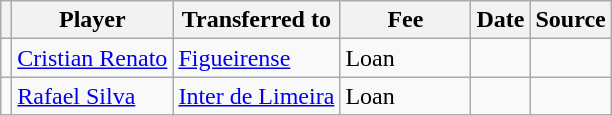<table class="wikitable plainrowheaders sortable">
<tr>
<th></th>
<th scope="col">Player</th>
<th>Transferred to</th>
<th style="width: 80px;">Fee</th>
<th scope="col">Date</th>
<th scope="col">Source</th>
</tr>
<tr>
<td align="center"></td>
<td> <a href='#'>Cristian Renato</a></td>
<td> <a href='#'>Figueirense</a></td>
<td>Loan</td>
<td></td>
<td></td>
</tr>
<tr>
<td align="center"></td>
<td> <a href='#'>Rafael Silva</a></td>
<td> <a href='#'>Inter de Limeira</a></td>
<td>Loan</td>
<td></td>
<td></td>
</tr>
</table>
